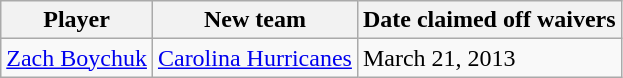<table class="wikitable">
<tr>
<th>Player</th>
<th>New team</th>
<th>Date claimed off waivers</th>
</tr>
<tr>
<td><a href='#'>Zach Boychuk</a></td>
<td><a href='#'>Carolina Hurricanes</a></td>
<td>March 21, 2013</td>
</tr>
</table>
